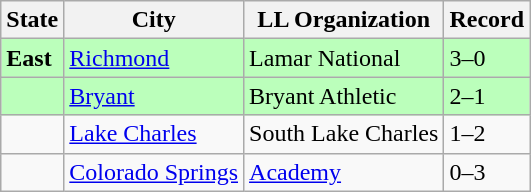<table class="wikitable">
<tr>
<th>State</th>
<th>City</th>
<th>LL Organization</th>
<th>Record</th>
</tr>
<tr bgcolor=#bbffbb>
<td><strong> East</strong></td>
<td><a href='#'>Richmond</a></td>
<td>Lamar National</td>
<td>3–0</td>
</tr>
<tr bgcolor=#bbffbb>
<td><strong></strong></td>
<td><a href='#'>Bryant</a></td>
<td>Bryant Athletic</td>
<td>2–1</td>
</tr>
<tr>
<td><strong></strong></td>
<td><a href='#'>Lake Charles</a></td>
<td>South Lake Charles</td>
<td>1–2</td>
</tr>
<tr>
<td><strong></strong></td>
<td><a href='#'>Colorado Springs</a></td>
<td><a href='#'>Academy</a></td>
<td>0–3</td>
</tr>
</table>
